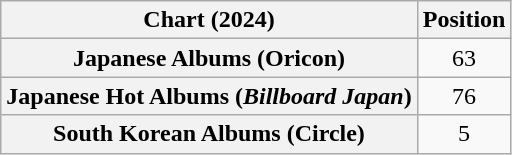<table class="wikitable plainrowheaders sortable" style="text-align:center">
<tr>
<th scope="col">Chart (2024)</th>
<th scope="col">Position</th>
</tr>
<tr>
<th scope="row">Japanese Albums (Oricon)</th>
<td>63</td>
</tr>
<tr>
<th scope="row">Japanese Hot Albums (<em>Billboard Japan</em>)</th>
<td>76</td>
</tr>
<tr>
<th scope="row">South Korean Albums (Circle)</th>
<td>5</td>
</tr>
</table>
